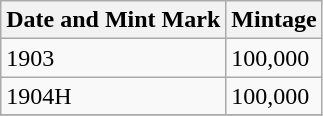<table class="wikitable">
<tr>
<th>Date and Mint Mark</th>
<th>Mintage</th>
</tr>
<tr>
<td>1903</td>
<td>100,000</td>
</tr>
<tr>
<td>1904H</td>
<td>100,000</td>
</tr>
<tr>
</tr>
</table>
